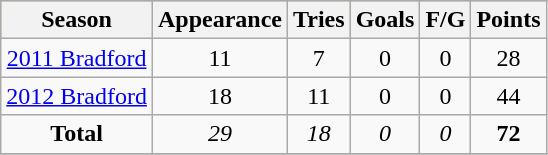<table class="wikitable" style="text-align:center;">
<tr bgcolor=#bdb76b>
<th>Season</th>
<th>Appearance</th>
<th>Tries</th>
<th>Goals</th>
<th>F/G</th>
<th>Points</th>
</tr>
<tr>
<td><a href='#'>2011 Bradford</a></td>
<td>11</td>
<td>7</td>
<td>0</td>
<td>0</td>
<td>28</td>
</tr>
<tr>
<td><a href='#'>2012 Bradford</a></td>
<td>18</td>
<td>11</td>
<td>0</td>
<td>0</td>
<td>44</td>
</tr>
<tr>
<td><strong>Total</strong></td>
<td><em>29</em></td>
<td><em>18</em></td>
<td><em>0</em></td>
<td><em>0</em></td>
<td><strong>72</strong></td>
</tr>
<tr>
</tr>
</table>
